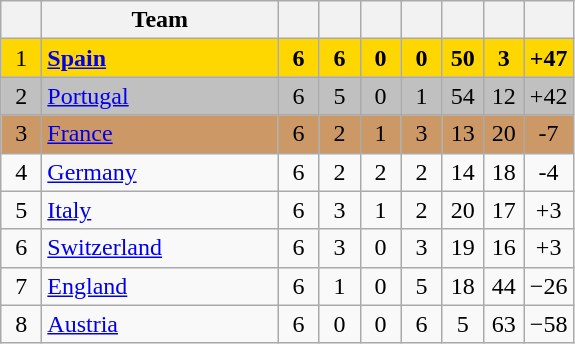<table class="wikitable" style="text-align:center;">
<tr>
<th width=20></th>
<th width=150>Team</th>
<th width=20></th>
<th width=20></th>
<th width=20></th>
<th width=20></th>
<th width=20></th>
<th width=20></th>
<th width=20></th>
</tr>
<tr bgcolor="gold">
<td>1</td>
<td align="left"> <strong><a href='#'>Spain</a></strong></td>
<td><strong>6</strong></td>
<td><strong>6</strong></td>
<td><strong>0</strong></td>
<td><strong>0</strong></td>
<td><strong>50</strong></td>
<td><strong>3</strong></td>
<td><strong>+47</strong></td>
</tr>
<tr bgcolor="silver">
<td>2</td>
<td align="left"> <a href='#'>Portugal</a></td>
<td>6</td>
<td>5</td>
<td>0</td>
<td>1</td>
<td>54</td>
<td>12</td>
<td>+42</td>
</tr>
<tr bgcolor="#cc9966">
<td>3</td>
<td align="left"> <a href='#'>France</a></td>
<td>6</td>
<td>2</td>
<td>1</td>
<td>3</td>
<td>13</td>
<td>20</td>
<td>-7</td>
</tr>
<tr>
<td>4</td>
<td align="left"> <a href='#'>Germany</a></td>
<td>6</td>
<td>2</td>
<td>2</td>
<td>2</td>
<td>14</td>
<td>18</td>
<td>-4</td>
</tr>
<tr>
<td>5</td>
<td align="left"> <a href='#'>Italy</a></td>
<td>6</td>
<td>3</td>
<td>1</td>
<td>2</td>
<td>20</td>
<td>17</td>
<td>+3</td>
</tr>
<tr>
<td>6</td>
<td align="left"> <a href='#'>Switzerland</a></td>
<td>6</td>
<td>3</td>
<td>0</td>
<td>3</td>
<td>19</td>
<td>16</td>
<td>+3</td>
</tr>
<tr>
<td>7</td>
<td align="left"> <a href='#'>England</a></td>
<td>6</td>
<td>1</td>
<td>0</td>
<td>5</td>
<td>18</td>
<td>44</td>
<td>−26</td>
</tr>
<tr>
<td>8</td>
<td align="left"> <a href='#'>Austria</a></td>
<td>6</td>
<td>0</td>
<td>0</td>
<td>6</td>
<td>5</td>
<td>63</td>
<td>−58</td>
</tr>
</table>
